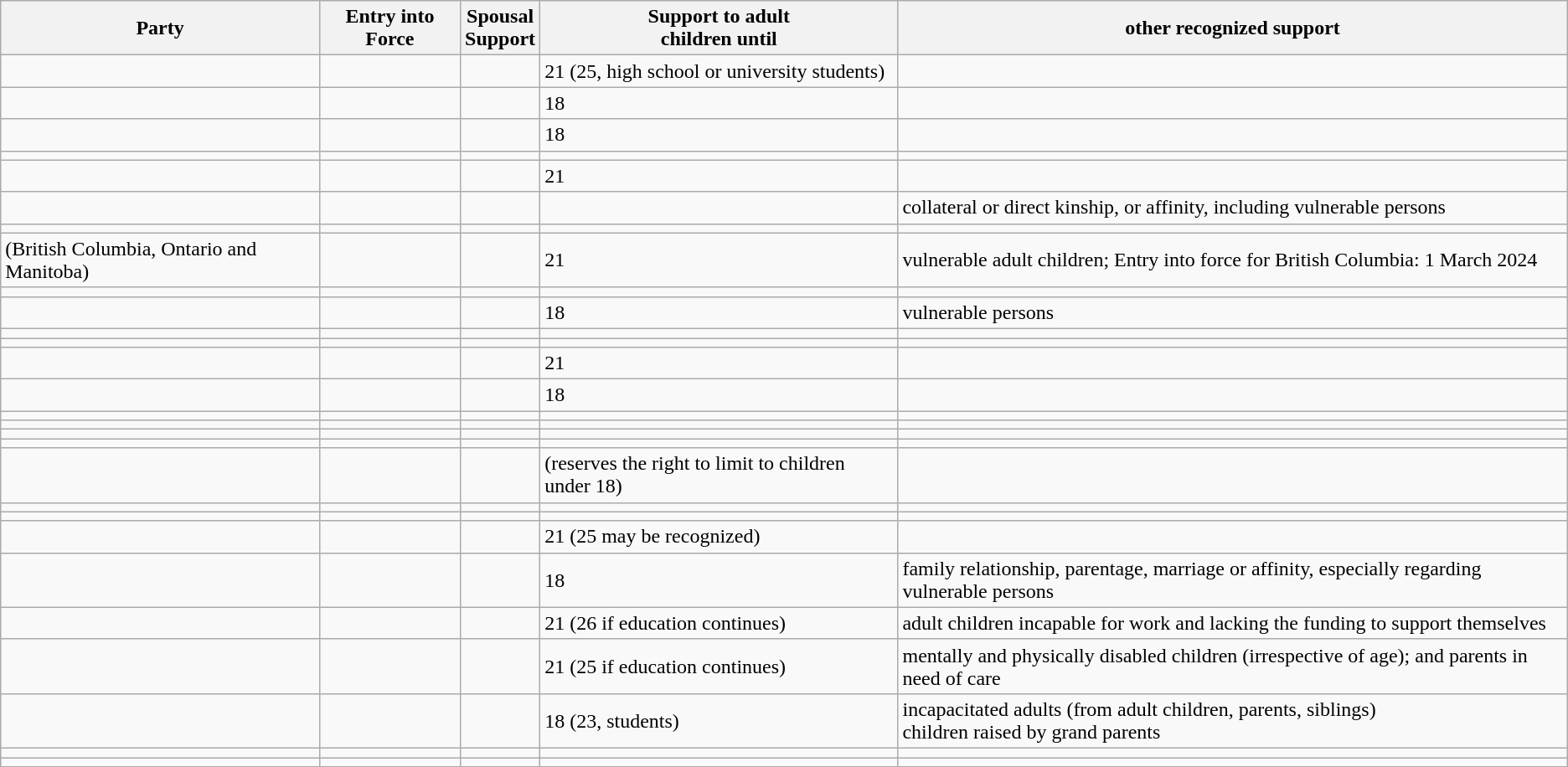<table class="wikitable sortable">
<tr>
<th>Party</th>
<th>Entry into Force</th>
<th>Spousal<br>Support</th>
<th>Support to adult<br>children until</th>
<th>other recognized support</th>
</tr>
<tr>
<td></td>
<td></td>
<td></td>
<td>21 (25, high school or university students)</td>
<td></td>
</tr>
<tr>
<td></td>
<td></td>
<td></td>
<td>18</td>
<td></td>
</tr>
<tr>
<td></td>
<td></td>
<td></td>
<td>18</td>
<td></td>
</tr>
<tr>
<td></td>
<td></td>
<td></td>
<td></td>
<td></td>
</tr>
<tr>
<td></td>
<td></td>
<td></td>
<td>21</td>
<td></td>
</tr>
<tr>
<td></td>
<td></td>
<td></td>
<td></td>
<td>collateral or direct kinship, or affinity, including vulnerable persons</td>
</tr>
<tr>
<td></td>
<td></td>
<td></td>
<td></td>
<td></td>
</tr>
<tr>
<td> (British Columbia, Ontario and Manitoba)</td>
<td></td>
<td></td>
<td>21</td>
<td>vulnerable adult children; Entry  into force for British Columbia: 1 March 2024</td>
</tr>
<tr>
<td></td>
<td><em></em></td>
<td></td>
<td></td>
<td></td>
</tr>
<tr>
<td></td>
<td></td>
<td></td>
<td>18</td>
<td>vulnerable persons</td>
</tr>
<tr>
<td></td>
<td></td>
<td></td>
<td></td>
<td></td>
</tr>
<tr>
<td></td>
<td><em></em></td>
<td></td>
<td></td>
<td></td>
</tr>
<tr>
<td></td>
<td></td>
<td></td>
<td>21</td>
<td></td>
</tr>
<tr>
<td></td>
<td></td>
<td></td>
<td>18</td>
<td></td>
</tr>
<tr>
<td></td>
<td></td>
<td></td>
<td></td>
<td></td>
</tr>
<tr>
<td></td>
<td></td>
<td></td>
<td></td>
<td></td>
</tr>
<tr>
<td></td>
<td></td>
<td></td>
<td></td>
<td></td>
</tr>
<tr>
<td></td>
<td></td>
<td></td>
<td></td>
<td></td>
</tr>
<tr>
<td></td>
<td></td>
<td></td>
<td> (reserves the right to limit to children under 18)</td>
<td></td>
</tr>
<tr>
<td></td>
<td></td>
<td></td>
<td></td>
</tr>
<tr>
<td></td>
<td></td>
<td></td>
<td></td>
<td></td>
</tr>
<tr>
<td></td>
<td></td>
<td></td>
<td>21 (25 may be recognized)</td>
<td></td>
</tr>
<tr>
<td></td>
<td></td>
<td></td>
<td>18</td>
<td>family relationship, parentage, marriage or affinity, especially regarding vulnerable persons</td>
</tr>
<tr>
<td></td>
<td></td>
<td></td>
<td>21 (26 if education continues)</td>
<td>adult children incapable for work and lacking the funding to support themselves</td>
</tr>
<tr>
<td></td>
<td></td>
<td></td>
<td>21 (25 if education continues)</td>
<td>mentally and physically disabled children (irrespective of age); and parents in need of care</td>
</tr>
<tr>
<td></td>
<td></td>
<td></td>
<td>18 (23, students)</td>
<td>incapacitated adults (from adult children, parents, siblings)<br>children raised by grand parents</td>
</tr>
<tr>
<td></td>
<td></td>
<td></td>
<td></td>
<td></td>
</tr>
<tr>
<td></td>
<td></td>
<td></td>
<td></td>
<td></td>
</tr>
</table>
